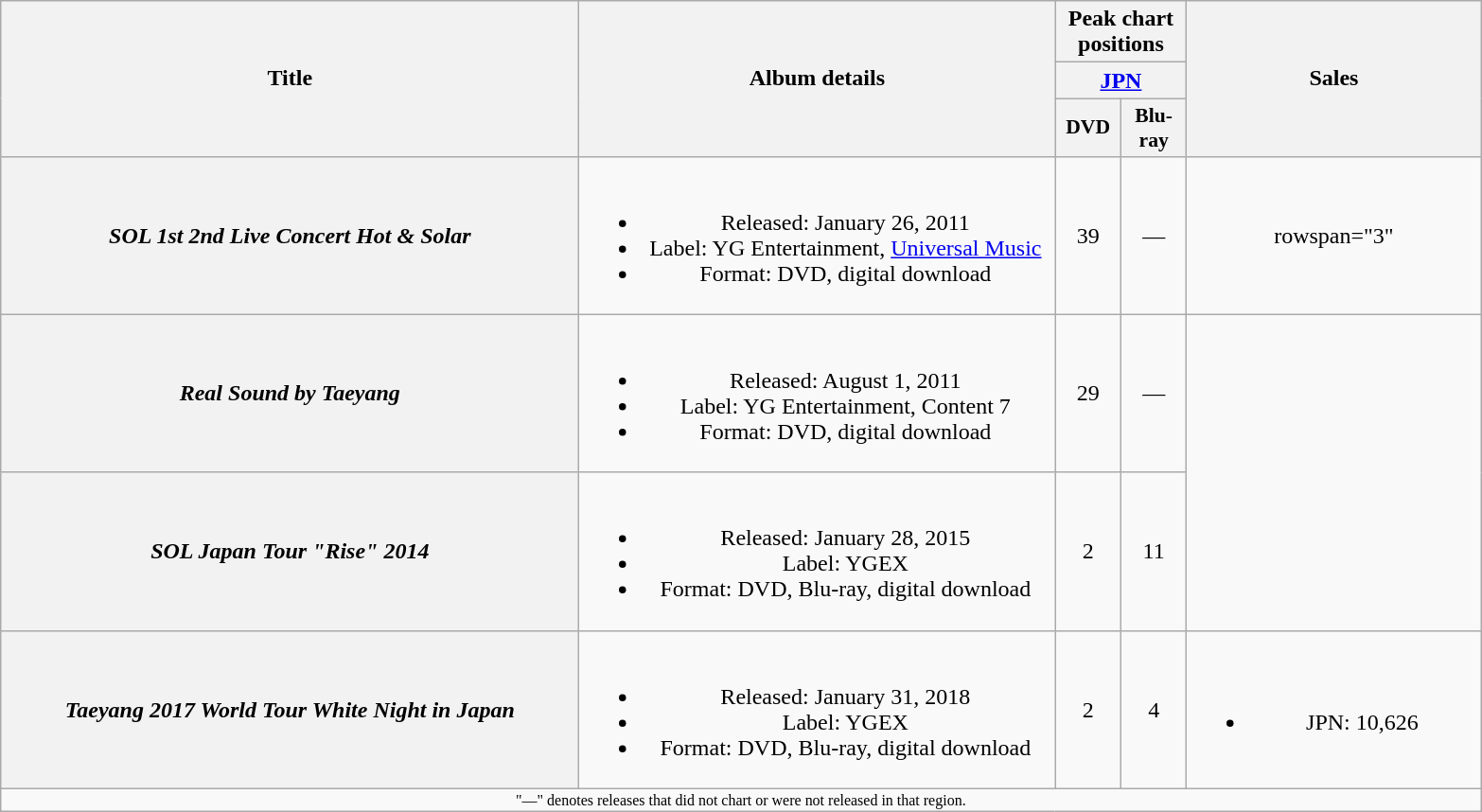<table class="wikitable plainrowheaders" style="text-align:center;">
<tr>
<th scope="col" rowspan="3" style="width:25em;">Title</th>
<th scope="col" rowspan="3" style="width:20.5em;">Album details</th>
<th scope="col" colspan="2">Peak chart positions</th>
<th scope="col" rowspan="3" style="width:12.5em;">Sales</th>
</tr>
<tr>
<th scope="col" colspan="2"><a href='#'>JPN</a></th>
</tr>
<tr>
<th scope="col" style="width:2.75em;font-size:90%;">DVD<br></th>
<th scope="col" style="width:2.75em;font-size:90%;">Blu-ray<br></th>
</tr>
<tr>
<th scope="row"><em>SOL 1st 2nd Live Concert Hot & Solar</em></th>
<td><br><ul><li>Released: January 26, 2011</li><li>Label: YG Entertainment, <a href='#'>Universal Music</a></li><li>Format: DVD, digital download</li></ul></td>
<td>39</td>
<td>—</td>
<td>rowspan="3" </td>
</tr>
<tr>
<th scope="row"><em>Real Sound by Taeyang</em></th>
<td><br><ul><li>Released: August 1, 2011</li><li>Label: YG Entertainment, Content 7</li><li>Format: DVD, digital download</li></ul></td>
<td>29</td>
<td>—</td>
</tr>
<tr>
<th scope="row"><em>SOL Japan Tour "Rise" 2014</em></th>
<td><br><ul><li>Released: January 28, 2015</li><li>Label: YGEX</li><li>Format: DVD, Blu-ray, digital download</li></ul></td>
<td>2</td>
<td>11</td>
</tr>
<tr>
<th scope="row"><em>Taeyang 2017 World Tour White Night in Japan</em></th>
<td><br><ul><li>Released: January 31, 2018</li><li>Label: YGEX</li><li>Format: DVD, Blu-ray, digital download</li></ul></td>
<td>2</td>
<td>4</td>
<td><br><ul><li>JPN: 10,626</li></ul></td>
</tr>
<tr>
<td align="center" colspan="5" style="font-size:8pt">"—" denotes releases that did not chart or were not released in that region.</td>
</tr>
</table>
